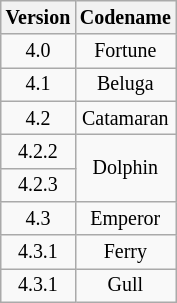<table class="wikitable" style="font-size: smaller; text-align: center;">
<tr>
<th>Version</th>
<th>Codename</th>
</tr>
<tr>
<td>4.0</td>
<td>Fortune</td>
</tr>
<tr>
<td>4.1</td>
<td>Beluga</td>
</tr>
<tr>
<td>4.2</td>
<td>Catamaran</td>
</tr>
<tr>
<td>4.2.2</td>
<td rowspan="2">Dolphin</td>
</tr>
<tr>
<td>4.2.3</td>
</tr>
<tr>
<td>4.3</td>
<td>Emperor</td>
</tr>
<tr>
<td>4.3.1</td>
<td>Ferry</td>
</tr>
<tr>
<td>4.3.1</td>
<td>Gull</td>
</tr>
</table>
